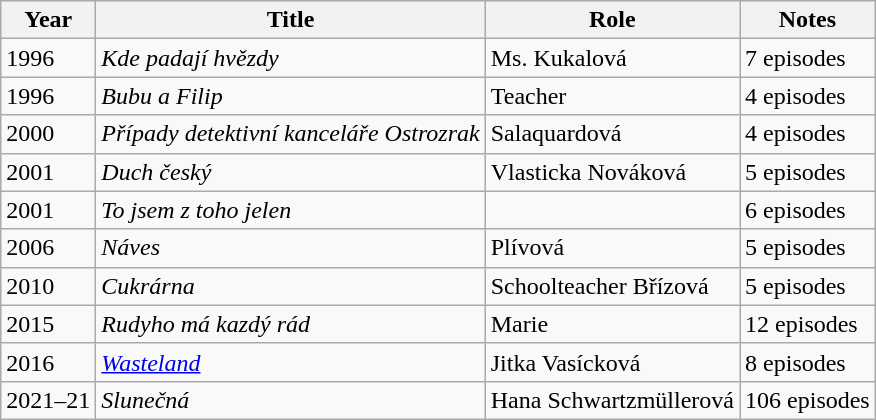<table class="wikitable sortable">
<tr>
<th>Year</th>
<th>Title</th>
<th>Role</th>
<th class="unsortable">Notes</th>
</tr>
<tr>
<td>1996</td>
<td><em>Kde padají hvězdy</em></td>
<td>Ms. Kukalová</td>
<td>7 episodes</td>
</tr>
<tr>
<td>1996</td>
<td><em>Bubu a Filip</em></td>
<td>Teacher</td>
<td>4 episodes</td>
</tr>
<tr>
<td>2000</td>
<td><em>Případy detektivní kanceláře Ostrozrak</em></td>
<td>Salaquardová</td>
<td>4 episodes</td>
</tr>
<tr>
<td>2001</td>
<td><em>Duch český</em></td>
<td>Vlasticka Nováková</td>
<td>5 episodes</td>
</tr>
<tr>
<td>2001</td>
<td><em>To jsem z toho jelen</em></td>
<td></td>
<td>6 episodes</td>
</tr>
<tr>
<td>2006</td>
<td><em>Náves</em></td>
<td>Plívová</td>
<td>5 episodes</td>
</tr>
<tr>
<td>2010</td>
<td><em>Cukrárna</em></td>
<td>Schoolteacher Břízová</td>
<td>5 episodes</td>
</tr>
<tr>
<td>2015</td>
<td><em>Rudyho má kazdý rád</em></td>
<td>Marie</td>
<td>12 episodes</td>
</tr>
<tr>
<td>2016</td>
<td><em><a href='#'>Wasteland</a></em></td>
<td>Jitka Vasícková</td>
<td>8 episodes</td>
</tr>
<tr>
<td>2021–21</td>
<td><em>Slunečná</em></td>
<td>Hana Schwartzmüllerová</td>
<td>106 episodes</td>
</tr>
</table>
